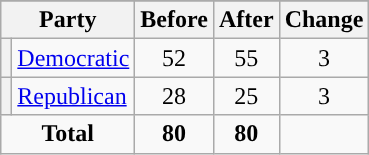<table class="wikitable" style="text-align:center;">
<tr>
</tr>
<tr>
<th colspan=2>Party</th>
<th>Before</th>
<th>After</th>
<th>Change</th>
</tr>
<tr>
<th style="background-color:"></th>
<td style="text-align:left;"><a href='#'>Democratic</a></td>
<td>52</td>
<td>55</td>
<td> 3</td>
</tr>
<tr>
<th style="background-color:"></th>
<td style="text-align:left;"><a href='#'>Republican</a></td>
<td>28</td>
<td>25</td>
<td> 3</td>
</tr>
<tr>
<td colspan=2><strong>Total</strong></td>
<td><strong>80</strong></td>
<td><strong>80</strong></td>
<td></td>
</tr>
</table>
